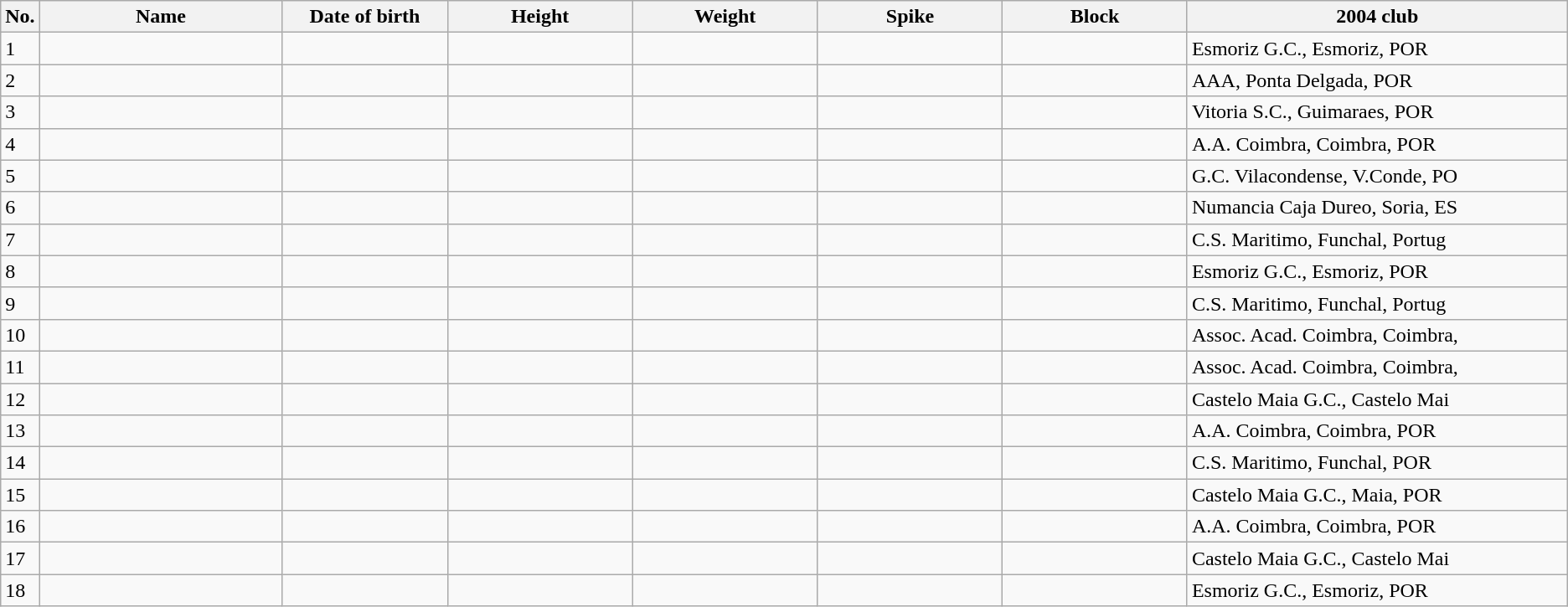<table class="wikitable sortable" style=font-size:100%; text-align:center;>
<tr>
<th>No.</th>
<th style=width:12em>Name</th>
<th style=width:8em>Date of birth</th>
<th style=width:9em>Height</th>
<th style=width:9em>Weight</th>
<th style=width:9em>Spike</th>
<th style=width:9em>Block</th>
<th style=width:19em>2004 club</th>
</tr>
<tr>
<td>1</td>
<td align=left></td>
<td align=right></td>
<td></td>
<td></td>
<td></td>
<td></td>
<td align=left>Esmoriz G.C., Esmoriz, POR</td>
</tr>
<tr>
<td>2</td>
<td align=left></td>
<td align=right></td>
<td></td>
<td></td>
<td></td>
<td></td>
<td align=left>AAA, Ponta Delgada, POR</td>
</tr>
<tr>
<td>3</td>
<td align=left></td>
<td align=right></td>
<td></td>
<td></td>
<td></td>
<td></td>
<td align=left>Vitoria S.C., Guimaraes, POR</td>
</tr>
<tr>
<td>4</td>
<td align=left></td>
<td align=right></td>
<td></td>
<td></td>
<td></td>
<td></td>
<td align=left>A.A. Coimbra, Coimbra, POR</td>
</tr>
<tr>
<td>5</td>
<td align=left></td>
<td align=right></td>
<td></td>
<td></td>
<td></td>
<td></td>
<td align=left>G.C. Vilacondense, V.Conde, PO</td>
</tr>
<tr>
<td>6</td>
<td align=left></td>
<td align=right></td>
<td></td>
<td></td>
<td></td>
<td></td>
<td align=left>Numancia Caja Dureo, Soria, ES</td>
</tr>
<tr>
<td>7</td>
<td align=left></td>
<td align=right></td>
<td></td>
<td></td>
<td></td>
<td></td>
<td align=left>C.S. Maritimo, Funchal, Portug</td>
</tr>
<tr>
<td>8</td>
<td align=left></td>
<td align=right></td>
<td></td>
<td></td>
<td></td>
<td></td>
<td align=left>Esmoriz G.C., Esmoriz, POR</td>
</tr>
<tr>
<td>9</td>
<td align=left></td>
<td align=right></td>
<td></td>
<td></td>
<td></td>
<td></td>
<td align=left>C.S. Maritimo, Funchal, Portug</td>
</tr>
<tr>
<td>10</td>
<td align=left></td>
<td align=right></td>
<td></td>
<td></td>
<td></td>
<td></td>
<td align=left>Assoc. Acad. Coimbra, Coimbra,</td>
</tr>
<tr>
<td>11</td>
<td align=left></td>
<td align=right></td>
<td></td>
<td></td>
<td></td>
<td></td>
<td align=left>Assoc. Acad. Coimbra, Coimbra,</td>
</tr>
<tr>
<td>12</td>
<td align=left></td>
<td align=right></td>
<td></td>
<td></td>
<td></td>
<td></td>
<td align=left>Castelo Maia G.C., Castelo Mai</td>
</tr>
<tr>
<td>13</td>
<td align=left></td>
<td align=right></td>
<td></td>
<td></td>
<td></td>
<td></td>
<td align=left>A.A. Coimbra, Coimbra, POR</td>
</tr>
<tr>
<td>14</td>
<td align=left></td>
<td align=right></td>
<td></td>
<td></td>
<td></td>
<td></td>
<td align=left>C.S. Maritimo, Funchal, POR</td>
</tr>
<tr>
<td>15</td>
<td align=left></td>
<td align=right></td>
<td></td>
<td></td>
<td></td>
<td></td>
<td align=left>Castelo Maia G.C., Maia, POR</td>
</tr>
<tr>
<td>16</td>
<td align=left></td>
<td align=right></td>
<td></td>
<td></td>
<td></td>
<td></td>
<td align=left>A.A. Coimbra, Coimbra, POR</td>
</tr>
<tr>
<td>17</td>
<td align=left></td>
<td align=right></td>
<td></td>
<td></td>
<td></td>
<td></td>
<td align=left>Castelo Maia G.C., Castelo Mai</td>
</tr>
<tr>
<td>18</td>
<td align=left></td>
<td align=right></td>
<td></td>
<td></td>
<td></td>
<td></td>
<td align=left>Esmoriz G.C., Esmoriz, POR</td>
</tr>
</table>
